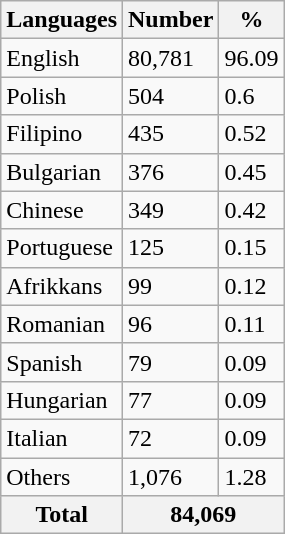<table class="wikitable">
<tr>
<th>Languages</th>
<th>Number</th>
<th>%</th>
</tr>
<tr>
<td>English</td>
<td>80,781</td>
<td>96.09</td>
</tr>
<tr>
<td>Polish</td>
<td>504</td>
<td>0.6</td>
</tr>
<tr>
<td>Filipino</td>
<td>435</td>
<td>0.52</td>
</tr>
<tr>
<td>Bulgarian</td>
<td>376</td>
<td>0.45</td>
</tr>
<tr>
<td>Chinese</td>
<td>349</td>
<td>0.42</td>
</tr>
<tr>
<td>Portuguese</td>
<td>125</td>
<td>0.15</td>
</tr>
<tr>
<td>Afrikkans</td>
<td>99</td>
<td>0.12</td>
</tr>
<tr>
<td>Romanian</td>
<td>96</td>
<td>0.11</td>
</tr>
<tr>
<td>Spanish</td>
<td>79</td>
<td>0.09</td>
</tr>
<tr>
<td>Hungarian</td>
<td>77</td>
<td>0.09</td>
</tr>
<tr>
<td>Italian</td>
<td>72</td>
<td>0.09</td>
</tr>
<tr>
<td>Others</td>
<td>1,076</td>
<td>1.28</td>
</tr>
<tr>
<th>Total</th>
<th colspan="2">84,069</th>
</tr>
</table>
